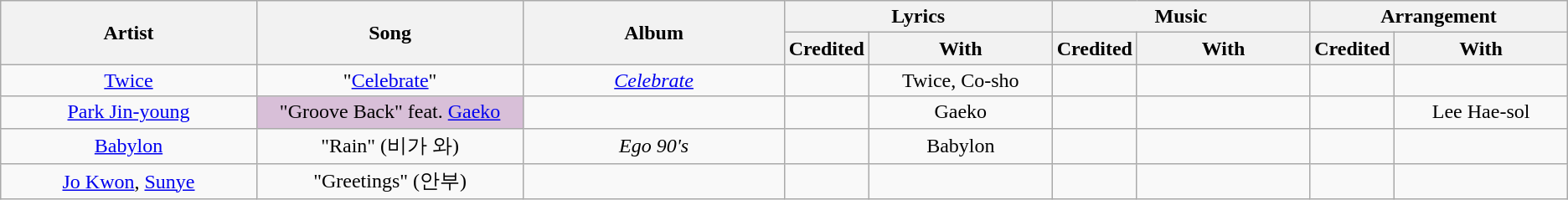<table class="wikitable plainrowheaders" style="text-align:center;">
<tr>
<th rowspan="2" width="300px">Artist</th>
<th rowspan="2" width="300px">Song</th>
<th rowspan="2" width="300px">Album</th>
<th colspan="2">Lyrics</th>
<th colspan="2">Music</th>
<th colspan="2">Arrangement</th>
</tr>
<tr>
<th width="50px">Credited</th>
<th width="200px">With</th>
<th width="50px">Credited</th>
<th width="200px">With</th>
<th width="50px">Credited</th>
<th width="200px">With</th>
</tr>
<tr>
<td><a href='#'>Twice</a></td>
<td>"<a href='#'>Celebrate</a>"</td>
<td><em><a href='#'>Celebrate</a></em></td>
<td></td>
<td>Twice, Co-sho</td>
<td></td>
<td></td>
<td></td>
<td></td>
</tr>
<tr>
<td><a href='#'>Park Jin-young</a></td>
<td style="background-color:#D8BFD8">"Groove Back" feat. <a href='#'>Gaeko</a></td>
<td></td>
<td></td>
<td>Gaeko</td>
<td></td>
<td></td>
<td></td>
<td>Lee Hae-sol</td>
</tr>
<tr>
<td><a href='#'>Babylon</a></td>
<td>"Rain" (비가 와)</td>
<td><em>Ego 90's</em></td>
<td></td>
<td>Babylon</td>
<td></td>
<td></td>
<td></td>
<td></td>
</tr>
<tr>
<td><a href='#'>Jo Kwon</a>, <a href='#'>Sunye</a></td>
<td>"Greetings" (안부)</td>
<td></td>
<td></td>
<td></td>
<td></td>
<td></td>
<td></td>
<td></td>
</tr>
</table>
